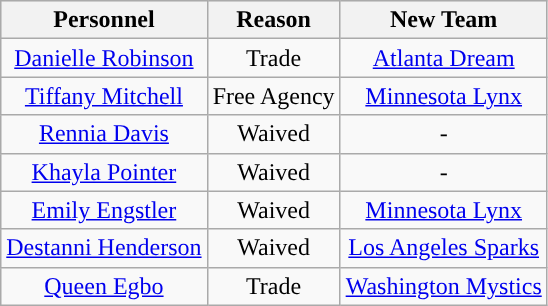<table class="wikitable" style="text-align: center">
<tr align="center"  bgcolor="#dddddd">
<th><strong>Personnel</strong></th>
<th><strong>Reason</strong></th>
<th><strong>New Team</strong></th>
</tr>
<tr>
<td><a href='#'>Danielle Robinson</a></td>
<td>Trade</td>
<td><a href='#'>Atlanta Dream</a></td>
</tr>
<tr>
<td><a href='#'>Tiffany Mitchell</a></td>
<td>Free Agency</td>
<td><a href='#'>Minnesota Lynx</a></td>
</tr>
<tr>
<td><a href='#'>Rennia Davis</a></td>
<td>Waived</td>
<td>-</td>
</tr>
<tr>
<td><a href='#'>Khayla Pointer</a></td>
<td>Waived</td>
<td>-</td>
</tr>
<tr>
<td><a href='#'>Emily Engstler</a></td>
<td>Waived</td>
<td><a href='#'>Minnesota Lynx</a></td>
</tr>
<tr>
<td><a href='#'>Destanni Henderson</a></td>
<td>Waived</td>
<td><a href='#'>Los Angeles Sparks</a></td>
</tr>
<tr>
<td><a href='#'>Queen Egbo</a></td>
<td>Trade</td>
<td><a href='#'>Washington Mystics</a></td>
</tr>
</table>
